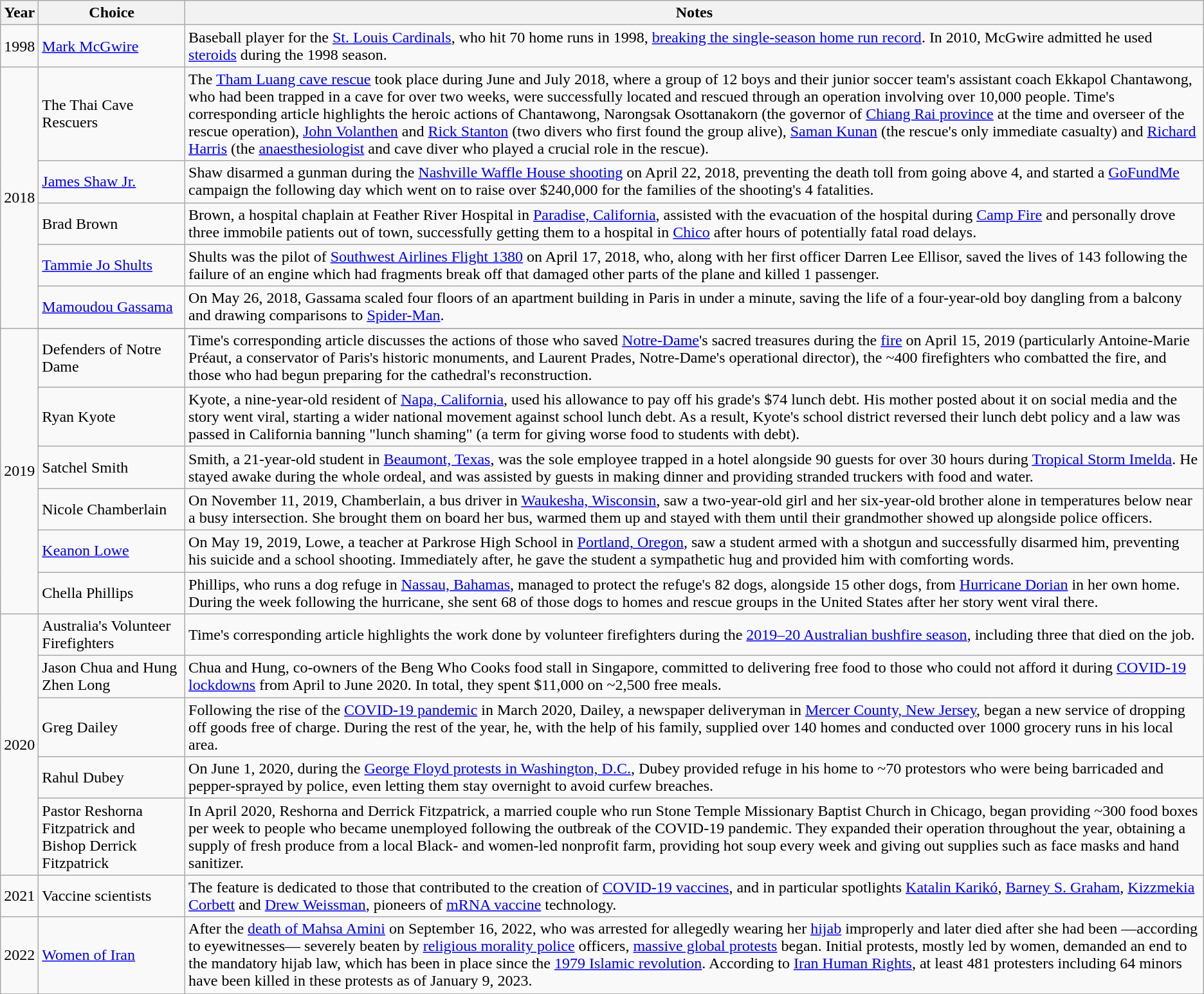<table class="wikitable">
<tr>
<th>Year</th>
<th>Choice</th>
<th>Notes</th>
</tr>
<tr>
<td>1998</td>
<td><a href='#'>Mark McGwire</a></td>
<td>Baseball player for the <a href='#'>St. Louis Cardinals</a>, who hit 70 home runs in 1998, <a href='#'>breaking the single-season home run record</a>. In 2010, McGwire admitted he used <a href='#'>steroids</a> during the 1998 season.</td>
</tr>
<tr>
<td rowspan="5">2018</td>
<td>The Thai Cave Rescuers</td>
<td>The <a href='#'>Tham Luang cave rescue</a> took place during June and July 2018, where a group of 12 boys and their junior soccer team's assistant coach Ekkapol Chantawong, who had been trapped in a cave for over two weeks, were successfully located and rescued through an operation involving over 10,000 people. Time's corresponding article highlights the heroic actions of Chantawong, Narongsak Osottanakorn (the governor of <a href='#'>Chiang Rai province</a> at the time and overseer of the rescue operation), <a href='#'>John Volanthen</a> and <a href='#'>Rick Stanton</a> (two divers who first found the group alive), <a href='#'>Saman Kunan</a> (the rescue's only immediate casualty) and <a href='#'>Richard Harris</a> (the <a href='#'>anaesthesiologist</a> and cave diver who played a crucial role in the rescue).</td>
</tr>
<tr>
<td><a href='#'>James Shaw Jr.</a></td>
<td>Shaw disarmed a gunman during the <a href='#'>Nashville Waffle House shooting</a> on April 22, 2018, preventing the death toll from going above 4, and started a <a href='#'>GoFundMe</a> campaign the following day which went on to raise over $240,000 for the families of the shooting's 4 fatalities.</td>
</tr>
<tr>
<td>Brad Brown</td>
<td>Brown, a hospital chaplain at Feather River Hospital in <a href='#'>Paradise, California</a>, assisted with the evacuation of the hospital during <a href='#'>Camp Fire</a> and personally drove three immobile patients out of town, successfully getting them to a hospital in <a href='#'>Chico</a> after hours of potentially fatal road delays.</td>
</tr>
<tr>
<td><a href='#'>Tammie Jo Shults</a></td>
<td>Shults was the pilot of <a href='#'>Southwest Airlines Flight 1380</a> on April 17, 2018, who, along with her first officer Darren Lee Ellisor, saved the lives of 143 following the failure of an engine which had fragments break off that damaged other parts of the plane and killed 1 passenger.</td>
</tr>
<tr>
<td><a href='#'>Mamoudou Gassama</a></td>
<td>On May 26, 2018, Gassama scaled four floors of an apartment building in Paris in under a minute, saving the life of a four-year-old boy dangling from a balcony and drawing comparisons to <a href='#'>Spider-Man</a>.</td>
</tr>
<tr>
<td rowspan="7">2019</td>
</tr>
<tr>
<td>Defenders of Notre Dame</td>
<td>Time's corresponding article discusses the actions of those who saved <a href='#'>Notre-Dame</a>'s sacred treasures during the <a href='#'>fire</a> on April 15, 2019 (particularly Antoine-Marie Préaut, a conservator of Paris's historic monuments, and Laurent Prades, Notre-Dame's operational director), the ~400 firefighters who combatted the fire, and those who had begun preparing for the cathedral's reconstruction.</td>
</tr>
<tr>
<td>Ryan Kyote</td>
<td>Kyote, a nine-year-old resident of <a href='#'>Napa, California</a>, used his allowance to pay off his grade's $74 lunch debt. His mother posted about it on social media and the story went viral, starting a wider national movement against school lunch debt. As a result, Kyote's school district reversed their lunch debt policy and a law was passed in California banning "lunch shaming" (a term for giving worse food to students with debt).</td>
</tr>
<tr>
<td>Satchel Smith</td>
<td>Smith, a 21-year-old student in <a href='#'>Beaumont, Texas</a>, was the sole employee trapped in a hotel alongside 90 guests for over 30 hours during <a href='#'>Tropical Storm Imelda</a>. He stayed awake during the whole ordeal, and was assisted by guests in making dinner and providing stranded truckers with food and water.</td>
</tr>
<tr>
<td>Nicole Chamberlain</td>
<td>On November 11, 2019, Chamberlain, a bus driver in <a href='#'>Waukesha, Wisconsin</a>, saw a two-year-old girl and her six-year-old brother alone in temperatures below  near a busy intersection. She brought them on board her bus, warmed them up and stayed with them until their grandmother showed up alongside police officers.</td>
</tr>
<tr>
<td><a href='#'>Keanon Lowe</a></td>
<td>On May 19, 2019, Lowe, a teacher at Parkrose High School in <a href='#'>Portland, Oregon</a>, saw a student armed with a shotgun and successfully disarmed him, preventing his suicide and a school shooting. Immediately after, he gave the student a sympathetic hug and provided him with comforting words.</td>
</tr>
<tr>
<td>Chella Phillips</td>
<td>Phillips, who runs a dog refuge in <a href='#'>Nassau, Bahamas</a>, managed to protect the refuge's 82 dogs, alongside 15 other dogs, from <a href='#'>Hurricane Dorian</a> in her own home. During the week following the hurricane, she sent 68 of those dogs to homes and rescue groups in the United States after her story went viral there.</td>
</tr>
<tr>
<td rowspan="5">2020</td>
<td>Australia's Volunteer Firefighters</td>
<td>Time's corresponding article highlights the work done by volunteer firefighters during the <a href='#'>2019–20 Australian bushfire season</a>, including three that died on the job.</td>
</tr>
<tr>
<td>Jason Chua and Hung Zhen Long</td>
<td>Chua and Hung, co-owners of the Beng Who Cooks food stall in Singapore, committed to delivering free food to those who could not afford it during <a href='#'>COVID-19 lockdowns</a> from April to June 2020. In total, they spent $11,000 on ~2,500 free meals.</td>
</tr>
<tr>
<td>Greg Dailey</td>
<td>Following the rise of the <a href='#'>COVID-19 pandemic</a> in March 2020, Dailey, a newspaper deliveryman in <a href='#'>Mercer County, New Jersey</a>, began a new service of dropping off goods free of charge. During the rest of the year, he, with the help of his family, supplied over 140 homes and conducted over 1000 grocery runs in his local area.</td>
</tr>
<tr>
<td>Rahul Dubey</td>
<td>On June 1, 2020, during the <a href='#'>George Floyd protests in Washington, D.C.</a>, Dubey provided refuge in his home to ~70 protestors who were being barricaded and pepper-sprayed by police, even letting them stay overnight to avoid curfew breaches.</td>
</tr>
<tr>
<td>Pastor Reshorna Fitzpatrick and Bishop Derrick Fitzpatrick</td>
<td>In April 2020, Reshorna and Derrick Fitzpatrick, a married couple who run Stone Temple Missionary Baptist Church in Chicago, began providing ~300 food boxes per week to people who became unemployed following the outbreak of the COVID-19 pandemic. They expanded their operation throughout the year, obtaining a supply of fresh produce from a local Black- and women-led nonprofit farm, providing hot soup every week and giving out supplies such as face masks and hand sanitizer.</td>
</tr>
<tr>
<td>2021</td>
<td>Vaccine scientists</td>
<td>The feature is dedicated to those that contributed to the creation of <a href='#'>COVID-19 vaccines</a>, and in particular spotlights <a href='#'>Katalin Karikó</a>, <a href='#'>Barney S. Graham</a>, <a href='#'>Kizzmekia Corbett</a> and <a href='#'>Drew Weissman</a>, pioneers of <a href='#'>mRNA vaccine</a> technology.</td>
</tr>
<tr>
<td>2022</td>
<td><a href='#'>Women of Iran</a></td>
<td>After the <a href='#'>death of Mahsa Amini</a> on September 16, 2022, who was arrested for allegedly wearing her <a href='#'>hijab</a> improperly and later died after she had been —according to eyewitnesses— severely beaten by <a href='#'>religious morality police</a> officers, <a href='#'>massive global protests</a> began. Initial protests, mostly led by women, demanded an end to the mandatory hijab law, which has been in place since the <a href='#'>1979 Islamic revolution</a>. According to <a href='#'>Iran Human Rights</a>, at least 481 protesters including 64 minors have been killed in these protests as of January 9, 2023.</td>
</tr>
</table>
